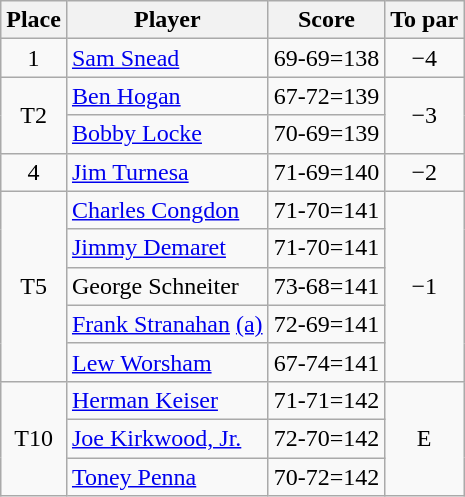<table class=wikitable>
<tr>
<th>Place</th>
<th>Player</th>
<th>Score</th>
<th>To par</th>
</tr>
<tr>
<td align=center>1</td>
<td> <a href='#'>Sam Snead</a></td>
<td>69-69=138</td>
<td align=center>−4</td>
</tr>
<tr>
<td rowspan=2 align=center>T2</td>
<td> <a href='#'>Ben Hogan</a></td>
<td>67-72=139</td>
<td rowspan=2 align=center>−3</td>
</tr>
<tr>
<td> <a href='#'>Bobby Locke</a></td>
<td>70-69=139</td>
</tr>
<tr>
<td align=center>4</td>
<td> <a href='#'>Jim Turnesa</a></td>
<td>71-69=140</td>
<td align=center>−2</td>
</tr>
<tr>
<td rowspan=5 align=center>T5</td>
<td> <a href='#'>Charles Congdon</a></td>
<td>71-70=141</td>
<td rowspan=5 align=center>−1</td>
</tr>
<tr>
<td> <a href='#'>Jimmy Demaret</a></td>
<td>71-70=141</td>
</tr>
<tr>
<td> George Schneiter</td>
<td>73-68=141</td>
</tr>
<tr>
<td> <a href='#'>Frank Stranahan</a> <a href='#'>(a)</a></td>
<td>72-69=141</td>
</tr>
<tr>
<td> <a href='#'>Lew Worsham</a></td>
<td>67-74=141</td>
</tr>
<tr>
<td rowspan= 3 align=center>T10</td>
<td> <a href='#'>Herman Keiser</a></td>
<td>71-71=142</td>
<td rowspan=3 align=center>E</td>
</tr>
<tr>
<td> <a href='#'>Joe Kirkwood, Jr.</a></td>
<td>72-70=142</td>
</tr>
<tr>
<td> <a href='#'>Toney Penna</a></td>
<td>70-72=142</td>
</tr>
</table>
